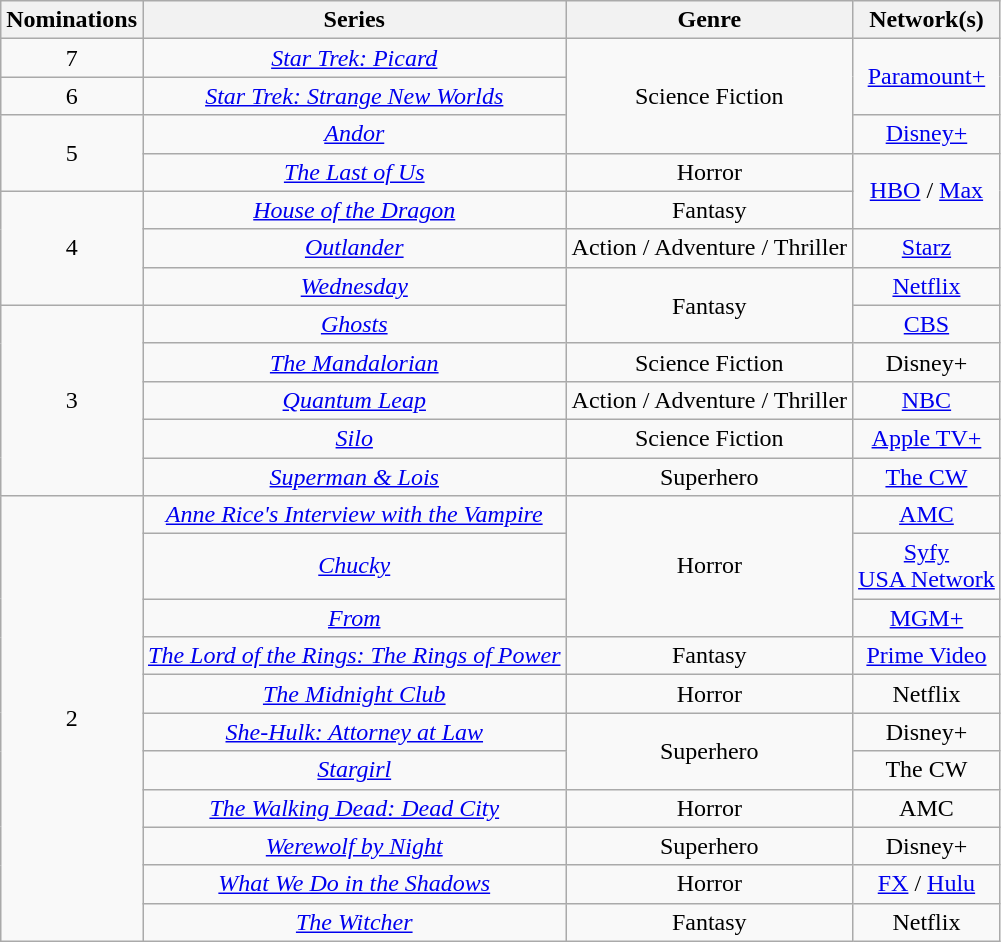<table class="wikitable right" style="text-align:center">
<tr>
<th scope="col" style="text-align:center;">Nominations</th>
<th scope="col" style="text-align:center;">Series</th>
<th scope="col" style="text-align:center;">Genre</th>
<th scope="col" style="text-align:center;">Network(s)</th>
</tr>
<tr>
<td scope=row style="text-align:center">7</td>
<td><em><a href='#'>Star Trek: Picard</a></em></td>
<td rowspan="3">Science Fiction</td>
<td rowspan="2"><a href='#'>Paramount+</a></td>
</tr>
<tr>
<td scope=row style="text-align:center">6</td>
<td><em><a href='#'>Star Trek: Strange New Worlds</a></em></td>
</tr>
<tr>
<td rowspan="2" scope=row style="text-align:center">5</td>
<td><em><a href='#'>Andor</a></em></td>
<td><a href='#'>Disney+</a></td>
</tr>
<tr>
<td><em><a href='#'>The Last of Us</a></em></td>
<td>Horror</td>
<td rowspan="2"><a href='#'>HBO</a> / <a href='#'>Max</a></td>
</tr>
<tr>
<td rowspan="3" scope=row style="text-align:center">4</td>
<td><em><a href='#'>House of the Dragon</a></em></td>
<td>Fantasy</td>
</tr>
<tr>
<td><em><a href='#'>Outlander</a></em></td>
<td>Action / Adventure / Thriller</td>
<td><a href='#'>Starz</a></td>
</tr>
<tr>
<td><em><a href='#'>Wednesday</a></em></td>
<td rowspan="2">Fantasy</td>
<td><a href='#'>Netflix</a></td>
</tr>
<tr>
<td rowspan="5" scope=row style="text-align:center">3</td>
<td><em><a href='#'>Ghosts</a></em></td>
<td><a href='#'>CBS</a></td>
</tr>
<tr>
<td><em><a href='#'>The Mandalorian</a></em></td>
<td>Science Fiction</td>
<td>Disney+</td>
</tr>
<tr>
<td><em><a href='#'>Quantum Leap</a></em></td>
<td>Action / Adventure / Thriller</td>
<td><a href='#'>NBC</a></td>
</tr>
<tr>
<td><em><a href='#'>Silo</a></em></td>
<td>Science Fiction</td>
<td><a href='#'>Apple TV+</a></td>
</tr>
<tr>
<td><em><a href='#'>Superman & Lois</a></em></td>
<td>Superhero</td>
<td><a href='#'>The CW</a></td>
</tr>
<tr>
<td rowspan="11" scope=row style="text-align:center">2</td>
<td><em><a href='#'>Anne Rice's Interview with the Vampire</a></em></td>
<td rowspan="3">Horror</td>
<td><a href='#'>AMC</a></td>
</tr>
<tr>
<td><em><a href='#'>Chucky</a></em></td>
<td><a href='#'>Syfy</a><br><a href='#'>USA Network</a></td>
</tr>
<tr>
<td><em><a href='#'>From</a></em></td>
<td><a href='#'>MGM+</a></td>
</tr>
<tr>
<td><em><a href='#'>The Lord of the Rings: The Rings of Power</a></em></td>
<td>Fantasy</td>
<td><a href='#'>Prime Video</a></td>
</tr>
<tr>
<td><em><a href='#'>The Midnight Club</a></em></td>
<td>Horror</td>
<td>Netflix</td>
</tr>
<tr>
<td><em><a href='#'>She-Hulk: Attorney at Law</a></em></td>
<td rowspan="2">Superhero</td>
<td>Disney+</td>
</tr>
<tr>
<td><em><a href='#'>Stargirl</a></em></td>
<td>The CW</td>
</tr>
<tr>
<td><em><a href='#'>The Walking Dead: Dead City</a></em></td>
<td>Horror</td>
<td>AMC</td>
</tr>
<tr>
<td><em><a href='#'>Werewolf by Night</a></em></td>
<td>Superhero</td>
<td>Disney+</td>
</tr>
<tr>
<td><em><a href='#'>What We Do in the Shadows</a></em></td>
<td>Horror</td>
<td><a href='#'>FX</a> / <a href='#'>Hulu</a></td>
</tr>
<tr>
<td><em><a href='#'>The Witcher</a></em></td>
<td>Fantasy</td>
<td>Netflix</td>
</tr>
</table>
